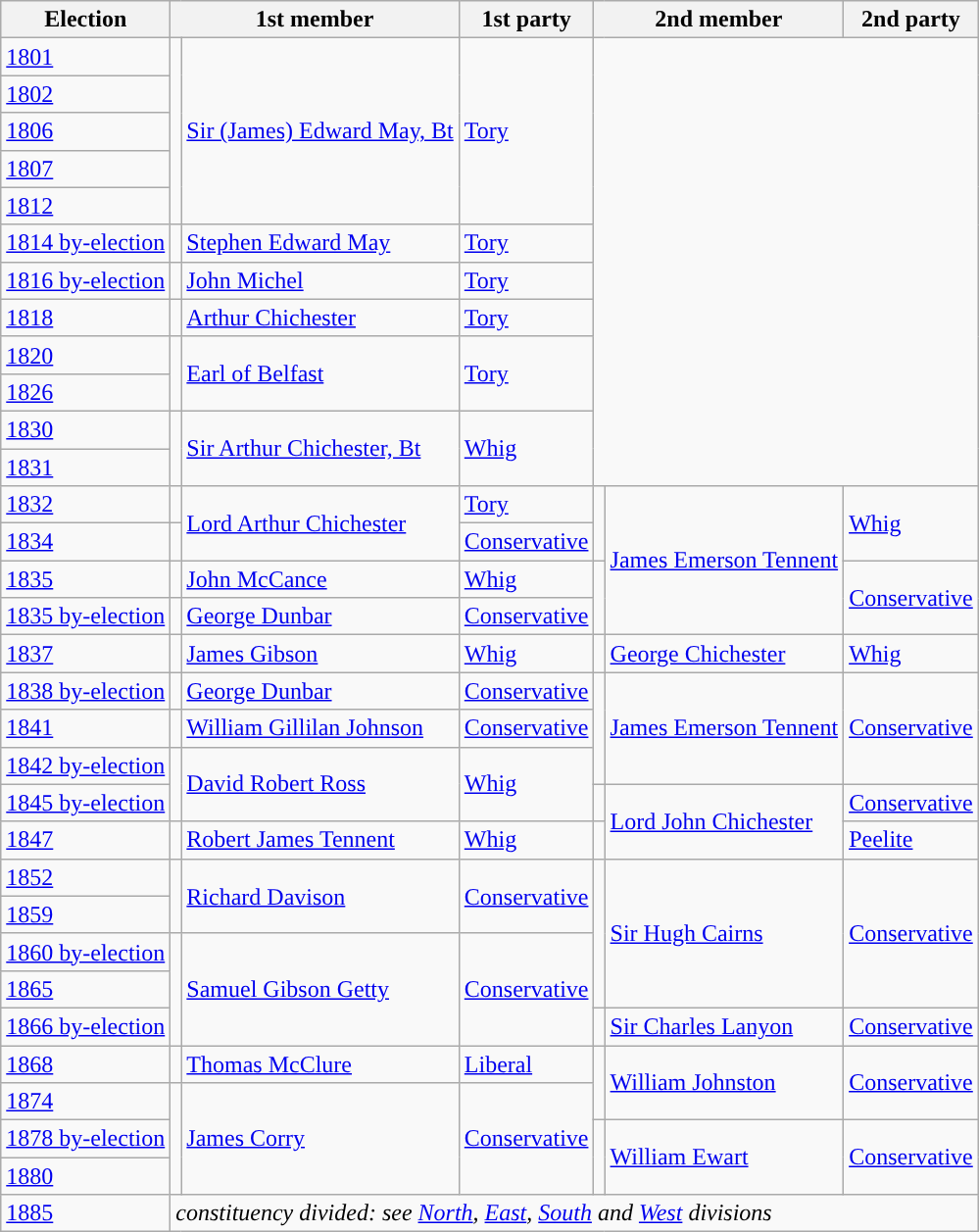<table class="wikitable">
<tr>
<th>Election</th>
<th colspan="2">1st member</th>
<th>1st party</th>
<th colspan="2">2nd member</th>
<th>2nd party</th>
</tr>
<tr>
<td><a href='#'>1801</a></td>
<td rowspan="5" style="color:inherit;background-color: "></td>
<td rowspan="5"><a href='#'>Sir (James) Edward May, Bt</a></td>
<td rowspan="5"><a href='#'>Tory</a></td>
</tr>
<tr>
<td><a href='#'>1802</a></td>
</tr>
<tr>
<td><a href='#'>1806</a></td>
</tr>
<tr>
<td><a href='#'>1807</a></td>
</tr>
<tr>
<td><a href='#'>1812</a></td>
</tr>
<tr>
<td><a href='#'>1814 by-election</a></td>
<td rowspan="1" style="color:inherit;background-color: "></td>
<td rowspan="1"><a href='#'>Stephen Edward May</a></td>
<td rowspan="1"><a href='#'>Tory</a></td>
</tr>
<tr>
<td><a href='#'>1816 by-election</a></td>
<td rowspan="1" style="color:inherit;background-color: "></td>
<td rowspan="1"><a href='#'>John Michel</a></td>
<td rowspan="1"><a href='#'>Tory</a></td>
</tr>
<tr>
<td><a href='#'>1818</a></td>
<td rowspan="1" style="color:inherit;background-color: "></td>
<td rowspan="1"><a href='#'>Arthur Chichester</a></td>
<td rowspan="1"><a href='#'>Tory</a></td>
</tr>
<tr>
<td><a href='#'>1820</a></td>
<td rowspan="2" style="color:inherit;background-color: "></td>
<td rowspan="2"><a href='#'>Earl of Belfast</a></td>
<td rowspan="2"><a href='#'>Tory</a></td>
</tr>
<tr>
<td><a href='#'>1826</a></td>
</tr>
<tr>
<td><a href='#'>1830</a></td>
<td rowspan="2" style="color:inherit;background-color: "></td>
<td rowspan="2"><a href='#'>Sir Arthur Chichester, Bt</a></td>
<td rowspan="2"><a href='#'>Whig</a></td>
</tr>
<tr>
<td><a href='#'>1831</a></td>
</tr>
<tr>
<td><a href='#'>1832</a></td>
<td rowspan="1" style="color:inherit;background-color: "></td>
<td rowspan="2"><a href='#'>Lord Arthur Chichester</a></td>
<td rowspan="1"><a href='#'>Tory</a></td>
<td rowspan="2" style="color:inherit;background-color: "></td>
<td rowspan="4"><a href='#'>James Emerson Tennent</a></td>
<td rowspan="2"><a href='#'>Whig</a></td>
</tr>
<tr>
<td><a href='#'>1834</a></td>
<td rowspan="1" style="color:inherit;background-color: "></td>
<td rowspan="1"><a href='#'>Conservative</a></td>
</tr>
<tr>
<td><a href='#'>1835</a></td>
<td rowspan="1" style="color:inherit;background-color: "></td>
<td rowspan="1"><a href='#'>John McCance</a></td>
<td rowspan="1"><a href='#'>Whig</a></td>
<td rowspan="2" style="color:inherit;background-color: "></td>
<td rowspan="2"><a href='#'>Conservative</a></td>
</tr>
<tr>
<td><a href='#'>1835 by-election</a></td>
<td rowspan="1" style="color:inherit;background-color: "></td>
<td rowspan="1"><a href='#'>George Dunbar</a></td>
<td rowspan="1"><a href='#'>Conservative</a></td>
</tr>
<tr>
<td><a href='#'>1837</a></td>
<td rowspan="1" style="color:inherit;background-color: "></td>
<td rowspan="1"><a href='#'>James Gibson</a></td>
<td rowspan="1"><a href='#'>Whig</a></td>
<td rowspan="1" style="color:inherit;background-color: "></td>
<td rowspan="1"><a href='#'>George Chichester</a></td>
<td rowspan="1"><a href='#'>Whig</a></td>
</tr>
<tr>
<td><a href='#'>1838 by-election</a></td>
<td rowspan="1" style="color:inherit;background-color: "></td>
<td rowspan="1"><a href='#'>George Dunbar</a></td>
<td rowspan="1"><a href='#'>Conservative</a></td>
<td rowspan="3" style="color:inherit;background-color: "></td>
<td rowspan="3"><a href='#'>James Emerson Tennent</a></td>
<td rowspan="3"><a href='#'>Conservative</a></td>
</tr>
<tr>
<td><a href='#'>1841</a></td>
<td rowspan="1" style="color:inherit;background-color: "></td>
<td rowspan="1"><a href='#'>William Gillilan Johnson</a></td>
<td rowspan="1"><a href='#'>Conservative</a></td>
</tr>
<tr>
<td><a href='#'>1842 by-election</a></td>
<td rowspan="2" style="color:inherit;background-color: "></td>
<td rowspan="2"><a href='#'>David Robert Ross</a></td>
<td rowspan="2"><a href='#'>Whig</a></td>
</tr>
<tr>
<td><a href='#'>1845 by-election</a></td>
<td rowspan="1" style="color:inherit;background-color: "></td>
<td rowspan="2"><a href='#'>Lord John Chichester</a></td>
<td rowspan="1"><a href='#'>Conservative</a></td>
</tr>
<tr>
<td><a href='#'>1847</a></td>
<td rowspan="1" style="color:inherit;background-color: "></td>
<td rowspan="1"><a href='#'>Robert James Tennent</a></td>
<td rowspan="1"><a href='#'>Whig</a></td>
<td rowspan="1" style="color:inherit;background-color: "></td>
<td rowspan="1"><a href='#'>Peelite</a></td>
</tr>
<tr>
<td><a href='#'>1852</a></td>
<td rowspan="2" style="color:inherit;background-color: "></td>
<td rowspan="2"><a href='#'>Richard Davison</a></td>
<td rowspan="2"><a href='#'>Conservative</a></td>
<td rowspan="4" style="color:inherit;background-color: "></td>
<td rowspan="4"><a href='#'>Sir Hugh Cairns</a></td>
<td rowspan="4"><a href='#'>Conservative</a></td>
</tr>
<tr>
<td><a href='#'>1859</a></td>
</tr>
<tr>
<td><a href='#'>1860 by-election</a></td>
<td rowspan="3" style="color:inherit;background-color: "></td>
<td rowspan="3"><a href='#'>Samuel Gibson Getty</a></td>
<td rowspan="3"><a href='#'>Conservative</a></td>
</tr>
<tr>
<td><a href='#'>1865</a></td>
</tr>
<tr>
<td><a href='#'>1866 by-election</a></td>
<td rowspan="1" style="color:inherit;background-color: "></td>
<td rowspan="1"><a href='#'>Sir Charles Lanyon</a></td>
<td rowspan="1"><a href='#'>Conservative</a></td>
</tr>
<tr>
<td><a href='#'>1868</a></td>
<td rowspan="1" style="color:inherit;background-color: "></td>
<td rowspan="1"><a href='#'>Thomas McClure</a></td>
<td rowspan="1"><a href='#'>Liberal</a></td>
<td rowspan="2" style="color:inherit;background-color: "></td>
<td rowspan="2"><a href='#'>William Johnston</a></td>
<td rowspan="2"><a href='#'>Conservative</a></td>
</tr>
<tr>
<td><a href='#'>1874</a></td>
<td rowspan="3" style="color:inherit;background-color: "></td>
<td rowspan="3"><a href='#'>James Corry</a></td>
<td rowspan="3"><a href='#'>Conservative</a></td>
</tr>
<tr>
<td><a href='#'>1878 by-election</a></td>
<td rowspan="2" style="color:inherit;background-color: "></td>
<td rowspan="2"><a href='#'>William Ewart</a></td>
<td rowspan="2"><a href='#'>Conservative</a></td>
</tr>
<tr>
<td><a href='#'>1880</a></td>
</tr>
<tr>
<td><a href='#'>1885</a></td>
<td colspan="6"><em>constituency divided: see <a href='#'>North</a>, <a href='#'>East</a>, <a href='#'>South</a> and <a href='#'>West</a> divisions</em></td>
</tr>
</table>
